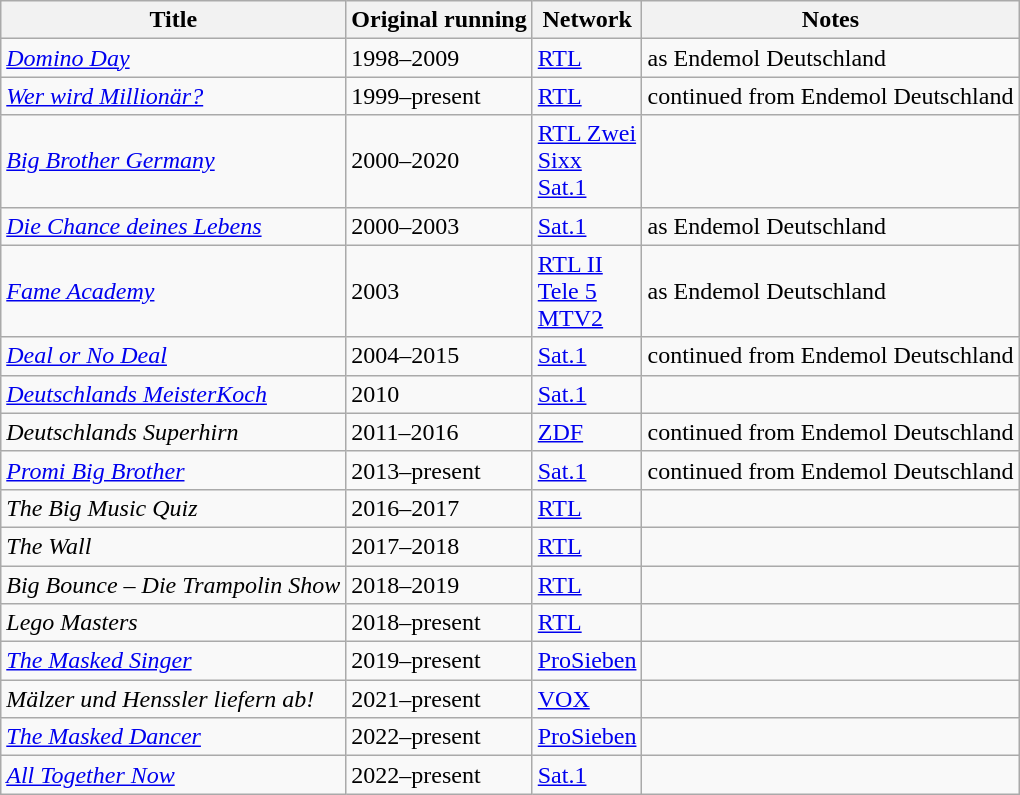<table class="wikitable sortable">
<tr>
<th>Title</th>
<th>Original running</th>
<th>Network</th>
<th>Notes</th>
</tr>
<tr>
<td><em><a href='#'>Domino Day</a></em></td>
<td>1998–2009</td>
<td><a href='#'>RTL</a></td>
<td>as Endemol Deutschland</td>
</tr>
<tr>
<td><em><a href='#'>Wer wird Millionär?</a></em></td>
<td>1999–present</td>
<td><a href='#'>RTL</a></td>
<td>continued from Endemol Deutschland</td>
</tr>
<tr>
<td><em><a href='#'>Big Brother Germany</a></em></td>
<td>2000–2020</td>
<td><a href='#'>RTL Zwei</a><br><a href='#'>Sixx</a><br><a href='#'>Sat.1</a></td>
<td></td>
</tr>
<tr>
<td><em><a href='#'>Die Chance deines Lebens</a></em></td>
<td>2000–2003</td>
<td><a href='#'>Sat.1</a></td>
<td>as Endemol Deutschland</td>
</tr>
<tr>
<td><em><a href='#'>Fame Academy</a></em></td>
<td>2003</td>
<td><a href='#'>RTL II</a><br><a href='#'>Tele 5</a><br><a href='#'>MTV2</a></td>
<td>as Endemol Deutschland</td>
</tr>
<tr>
<td><em><a href='#'>Deal or No Deal</a></em></td>
<td>2004–2015</td>
<td><a href='#'>Sat.1</a></td>
<td>continued from Endemol Deutschland</td>
</tr>
<tr>
<td><em><a href='#'>Deutschlands MeisterKoch</a></em></td>
<td>2010</td>
<td><a href='#'>Sat.1</a></td>
<td></td>
</tr>
<tr>
<td><em>Deutschlands Superhirn</em></td>
<td>2011–2016</td>
<td><a href='#'>ZDF</a></td>
<td>continued from Endemol Deutschland</td>
</tr>
<tr>
<td><em><a href='#'>Promi Big Brother</a></em></td>
<td>2013–present</td>
<td><a href='#'>Sat.1</a></td>
<td>continued from Endemol Deutschland</td>
</tr>
<tr>
<td><em>The Big Music Quiz</em></td>
<td>2016–2017</td>
<td><a href='#'>RTL</a></td>
<td></td>
</tr>
<tr>
<td><em>The Wall</em></td>
<td>2017–2018</td>
<td><a href='#'>RTL</a></td>
<td></td>
</tr>
<tr>
<td><em>Big Bounce – Die Trampolin Show</em></td>
<td>2018–2019</td>
<td><a href='#'>RTL</a></td>
<td></td>
</tr>
<tr>
<td><em>Lego Masters</em></td>
<td>2018–present</td>
<td><a href='#'>RTL</a></td>
<td></td>
</tr>
<tr>
<td><em><a href='#'>The Masked Singer</a></em></td>
<td>2019–present</td>
<td><a href='#'>ProSieben</a></td>
<td></td>
</tr>
<tr>
<td><em>Mälzer und Henssler liefern ab!</em></td>
<td>2021–present</td>
<td><a href='#'>VOX</a></td>
<td></td>
</tr>
<tr>
<td><em><a href='#'>The Masked Dancer</a></em></td>
<td>2022–present</td>
<td><a href='#'>ProSieben</a></td>
<td></td>
</tr>
<tr>
<td><em><a href='#'>All Together Now</a></em></td>
<td>2022–present</td>
<td><a href='#'>Sat.1</a></td>
<td></td>
</tr>
</table>
